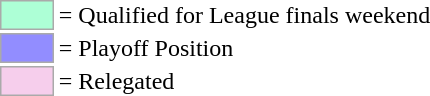<table style="margin: 1em auto;">
<tr>
<td style="background-color:#ADFFD6; border:1px solid #aaaaaa; width:2em;"></td>
<td>= Qualified for League finals weekend</td>
</tr>
<tr>
<td style="background-color:#928DFF; border:1px solid #aaaaaa; width:2em;"></td>
<td>= Playoff Position</td>
</tr>
<tr>
<td style="background-color:#F6CEEC; border:1px solid #aaaaaa; width:2em;"></td>
<td>= Relegated</td>
</tr>
</table>
